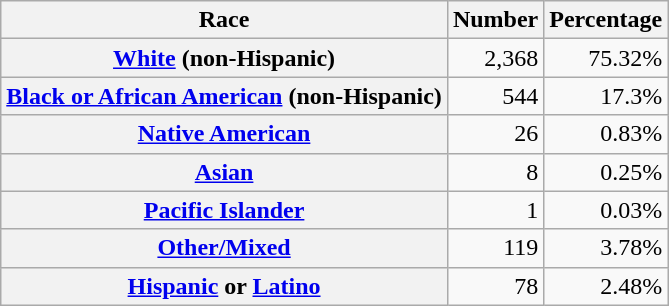<table class="wikitable" style="text-align:right">
<tr>
<th scope="col">Race</th>
<th scope="col">Number</th>
<th scope="col">Percentage</th>
</tr>
<tr>
<th scope="row"><a href='#'>White</a> (non-Hispanic)</th>
<td>2,368</td>
<td>75.32%</td>
</tr>
<tr>
<th scope="row"><a href='#'>Black or African American</a> (non-Hispanic)</th>
<td>544</td>
<td>17.3%</td>
</tr>
<tr>
<th scope="row"><a href='#'>Native American</a></th>
<td>26</td>
<td>0.83%</td>
</tr>
<tr>
<th scope="row"><a href='#'>Asian</a></th>
<td>8</td>
<td>0.25%</td>
</tr>
<tr>
<th scope="row"><a href='#'>Pacific Islander</a></th>
<td>1</td>
<td>0.03%</td>
</tr>
<tr>
<th scope="row"><a href='#'>Other/Mixed</a></th>
<td>119</td>
<td>3.78%</td>
</tr>
<tr>
<th scope="row"><a href='#'>Hispanic</a> or <a href='#'>Latino</a></th>
<td>78</td>
<td>2.48%</td>
</tr>
</table>
